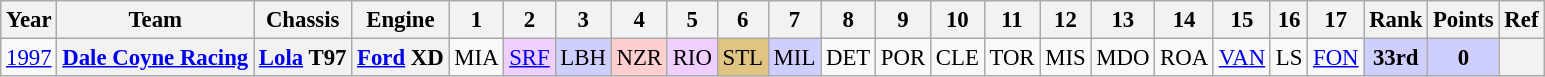<table class="wikitable" style="text-align:center; font-size:95%">
<tr>
<th>Year</th>
<th>Team</th>
<th>Chassis</th>
<th>Engine</th>
<th>1</th>
<th>2</th>
<th>3</th>
<th>4</th>
<th>5</th>
<th>6</th>
<th>7</th>
<th>8</th>
<th>9</th>
<th>10</th>
<th>11</th>
<th>12</th>
<th>13</th>
<th>14</th>
<th>15</th>
<th>16</th>
<th>17</th>
<th>Rank</th>
<th>Points</th>
<th>Ref</th>
</tr>
<tr>
<td><a href='#'>1997</a></td>
<th><a href='#'>Dale Coyne Racing</a></th>
<th><a href='#'>Lola</a> T97</th>
<th><a href='#'>Ford</a> XD</th>
<td>MIA</td>
<td style="background:#EFCFFF;"><a href='#'>SRF</a><br></td>
<td style="background:#CFCFFF;">LBH<br></td>
<td style="background:#ffcfcf;">NZR<br></td>
<td style="background:#EFCFFF;">RIO<br></td>
<td style="background:#DFC484;">STL<br></td>
<td style="background:#CFCFFF;">MIL<br></td>
<td>DET</td>
<td>POR</td>
<td>CLE</td>
<td>TOR</td>
<td>MIS</td>
<td>MDO</td>
<td>ROA</td>
<td><a href='#'>VAN</a></td>
<td>LS</td>
<td><a href='#'>FON</a></td>
<td style="background:#CFCFFF;"><strong>33rd</strong></td>
<td style="background:#CFCFFF;"><strong>0</strong></td>
<th></th>
</tr>
</table>
